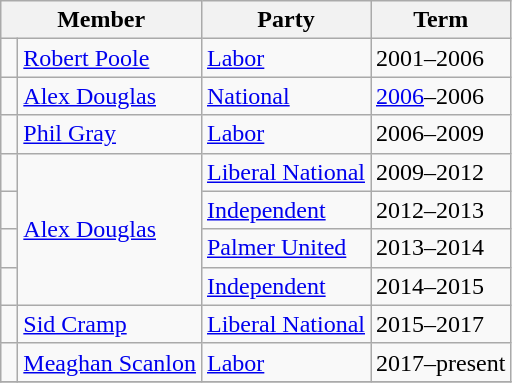<table class="wikitable">
<tr>
<th colspan="2">Member</th>
<th>Party</th>
<th>Term</th>
</tr>
<tr>
<td> </td>
<td><a href='#'>Robert Poole</a></td>
<td><a href='#'>Labor</a></td>
<td>2001–2006</td>
</tr>
<tr>
<td> </td>
<td><a href='#'>Alex Douglas</a></td>
<td><a href='#'>National</a></td>
<td><a href='#'>2006</a>–2006</td>
</tr>
<tr>
<td> </td>
<td><a href='#'>Phil Gray</a></td>
<td><a href='#'>Labor</a></td>
<td>2006–2009</td>
</tr>
<tr>
<td> </td>
<td rowspan="4"><a href='#'>Alex Douglas</a></td>
<td><a href='#'>Liberal National</a></td>
<td>2009–2012</td>
</tr>
<tr>
<td></td>
<td><a href='#'>Independent</a></td>
<td>2012–2013</td>
</tr>
<tr>
<td></td>
<td><a href='#'>Palmer United</a></td>
<td>2013–2014</td>
</tr>
<tr>
<td></td>
<td><a href='#'>Independent</a></td>
<td>2014–2015</td>
</tr>
<tr>
<td> </td>
<td><a href='#'>Sid Cramp</a></td>
<td><a href='#'>Liberal National</a></td>
<td>2015–2017</td>
</tr>
<tr>
<td> </td>
<td><a href='#'>Meaghan Scanlon</a></td>
<td><a href='#'>Labor</a></td>
<td>2017–present</td>
</tr>
<tr>
</tr>
</table>
